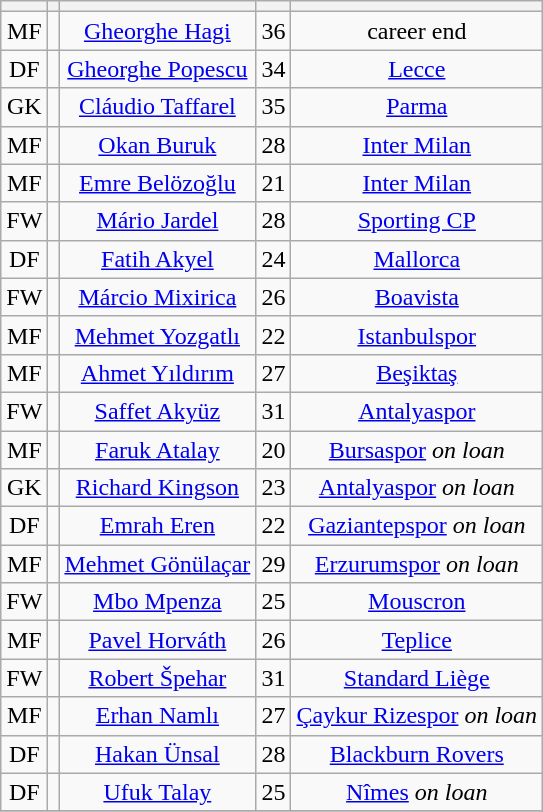<table class="wikitable sortable" style="text-align: center">
<tr>
<th></th>
<th></th>
<th></th>
<th></th>
<th></th>
</tr>
<tr>
<td>MF</td>
<td></td>
<td><a href='#'>Gheorghe Hagi</a></td>
<td>36</td>
<td>career end</td>
</tr>
<tr>
<td>DF</td>
<td></td>
<td><a href='#'>Gheorghe Popescu</a></td>
<td>34</td>
<td><a href='#'>Lecce</a></td>
</tr>
<tr>
<td>GK</td>
<td></td>
<td><a href='#'>Cláudio Taffarel</a></td>
<td>35</td>
<td><a href='#'>Parma</a></td>
</tr>
<tr>
<td>MF</td>
<td></td>
<td><a href='#'>Okan Buruk</a></td>
<td>28</td>
<td><a href='#'>Inter Milan</a></td>
</tr>
<tr>
<td>MF</td>
<td></td>
<td><a href='#'>Emre Belözoğlu</a></td>
<td>21</td>
<td><a href='#'>Inter Milan</a></td>
</tr>
<tr>
<td>FW</td>
<td></td>
<td><a href='#'>Mário Jardel</a></td>
<td>28</td>
<td><a href='#'>Sporting CP</a></td>
</tr>
<tr>
<td>DF</td>
<td></td>
<td><a href='#'>Fatih Akyel</a></td>
<td>24</td>
<td><a href='#'>Mallorca</a></td>
</tr>
<tr>
<td>FW</td>
<td></td>
<td><a href='#'>Márcio Mixirica</a></td>
<td>26</td>
<td><a href='#'>Boavista</a></td>
</tr>
<tr>
<td>MF</td>
<td></td>
<td><a href='#'>Mehmet Yozgatlı</a></td>
<td>22</td>
<td><a href='#'>Istanbulspor</a></td>
</tr>
<tr>
<td>MF</td>
<td></td>
<td><a href='#'>Ahmet Yıldırım</a></td>
<td>27</td>
<td><a href='#'>Beşiktaş</a></td>
</tr>
<tr>
<td>FW</td>
<td></td>
<td><a href='#'>Saffet Akyüz</a></td>
<td>31</td>
<td><a href='#'>Antalyaspor</a></td>
</tr>
<tr>
<td>MF</td>
<td></td>
<td><a href='#'>Faruk Atalay</a></td>
<td>20</td>
<td><a href='#'>Bursaspor</a> <em>on loan</em></td>
</tr>
<tr>
<td>GK</td>
<td></td>
<td><a href='#'>Richard Kingson</a></td>
<td>23</td>
<td><a href='#'>Antalyaspor</a> <em>on loan</em></td>
</tr>
<tr>
<td>DF</td>
<td></td>
<td><a href='#'>Emrah Eren</a></td>
<td>22</td>
<td><a href='#'>Gaziantepspor</a> <em>on loan</em></td>
</tr>
<tr>
<td>MF</td>
<td></td>
<td><a href='#'>Mehmet Gönülaçar</a></td>
<td>29</td>
<td><a href='#'>Erzurumspor</a> <em>on loan</em></td>
</tr>
<tr>
<td>FW</td>
<td></td>
<td><a href='#'>Mbo Mpenza</a></td>
<td>25</td>
<td><a href='#'>Mouscron</a></td>
</tr>
<tr>
<td>MF</td>
<td></td>
<td><a href='#'>Pavel Horváth</a></td>
<td>26</td>
<td><a href='#'>Teplice</a></td>
</tr>
<tr>
<td>FW</td>
<td></td>
<td><a href='#'>Robert Špehar</a></td>
<td>31</td>
<td><a href='#'>Standard Liège</a></td>
</tr>
<tr>
<td>MF</td>
<td></td>
<td><a href='#'>Erhan Namlı</a></td>
<td>27</td>
<td><a href='#'>Çaykur Rizespor</a> <em>on loan</em></td>
</tr>
<tr>
<td>DF</td>
<td></td>
<td><a href='#'>Hakan Ünsal</a></td>
<td>28</td>
<td><a href='#'>Blackburn Rovers</a></td>
</tr>
<tr>
<td>DF</td>
<td></td>
<td><a href='#'>Ufuk Talay</a></td>
<td>25</td>
<td><a href='#'>Nîmes</a> <em>on loan</em></td>
</tr>
<tr>
</tr>
</table>
